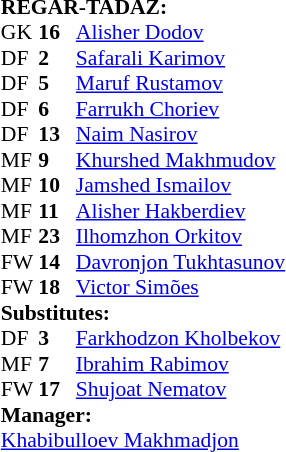<table style="font-size: 90%" cellspacing="0" cellpadding="0" align=center>
<tr>
<td colspan="4"><strong>REGAR-TADAZ:</strong></td>
</tr>
<tr>
<th width="25"></th>
<th width="25"></th>
</tr>
<tr>
<td>GK</td>
<td><strong>16</strong></td>
<td><a href='#'>Alisher Dodov</a></td>
</tr>
<tr>
<td>DF</td>
<td><strong>2</strong></td>
<td><a href='#'>Safarali Karimov</a></td>
</tr>
<tr>
<td>DF</td>
<td><strong>5</strong></td>
<td><a href='#'>Maruf Rustamov</a></td>
<td></td>
</tr>
<tr>
<td>DF</td>
<td><strong>6</strong></td>
<td><a href='#'>Farrukh Choriev</a></td>
</tr>
<tr>
<td>DF</td>
<td><strong>13</strong></td>
<td><a href='#'>Naim Nasirov</a></td>
<td></td>
</tr>
<tr>
<td>MF</td>
<td><strong>9</strong></td>
<td><a href='#'>Khurshed Makhmudov</a></td>
</tr>
<tr>
<td>MF</td>
<td><strong>10</strong></td>
<td><a href='#'>Jamshed Ismailov</a></td>
<td></td>
</tr>
<tr>
<td>MF</td>
<td><strong>11</strong></td>
<td><a href='#'>Alisher Hakberdiev</a></td>
<td></td>
<td></td>
</tr>
<tr>
<td>MF</td>
<td><strong>23</strong></td>
<td><a href='#'>Ilhomzhon Orkitov</a></td>
<td></td>
<td></td>
</tr>
<tr>
<td>FW</td>
<td><strong>14</strong></td>
<td><a href='#'>Davronjon Tukhtasunov</a></td>
<td></td>
<td></td>
</tr>
<tr>
<td>FW</td>
<td><strong>18</strong></td>
<td><a href='#'>Victor Simões</a></td>
</tr>
<tr>
<td colspan=4><strong>Substitutes:</strong></td>
</tr>
<tr>
<td>DF</td>
<td><strong>3</strong></td>
<td><a href='#'>Farkhodzon Kholbekov</a></td>
<td></td>
<td></td>
</tr>
<tr>
<td>MF</td>
<td><strong>7</strong></td>
<td><a href='#'>Ibrahim Rabimov</a></td>
<td></td>
<td></td>
</tr>
<tr>
<td>FW</td>
<td><strong>17</strong></td>
<td><a href='#'>Shujoat Nematov</a></td>
<td></td>
<td></td>
</tr>
<tr>
<td colspan=4><strong>Manager:</strong></td>
</tr>
<tr>
<td colspan="4"> <a href='#'>Khabibulloev Makhmadjon</a></td>
</tr>
</table>
